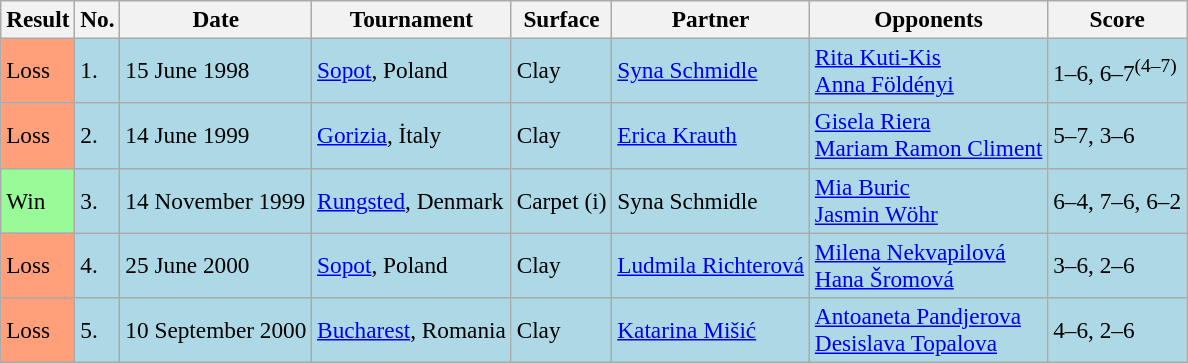<table class="sortable wikitable" style="font-size:97%">
<tr>
<th>Result</th>
<th>No.</th>
<th>Date</th>
<th>Tournament</th>
<th>Surface</th>
<th>Partner</th>
<th>Opponents</th>
<th>Score</th>
</tr>
<tr style="background:lightblue;">
<td style="background:#ffa07a;">Loss</td>
<td>1.</td>
<td>15 June 1998</td>
<td><a href='#'>Sopot</a>, Poland</td>
<td>Clay</td>
<td> <a href='#'>Syna Schmidle</a></td>
<td> <a href='#'>Rita Kuti-Kis</a> <br>  <a href='#'>Anna Földényi</a></td>
<td>1–6, 6–7<sup>(4–7)</sup></td>
</tr>
<tr style="background:lightblue;">
<td style="background:#ffa07a;">Loss</td>
<td>2.</td>
<td>14 June 1999</td>
<td><a href='#'>Gorizia</a>, İtaly</td>
<td>Clay</td>
<td> <a href='#'>Erica Krauth</a></td>
<td> <a href='#'>Gisela Riera</a> <br>  <a href='#'>Mariam Ramon Climent</a></td>
<td>5–7, 3–6</td>
</tr>
<tr style="background:lightblue;">
<td style="background:#98fb98;">Win</td>
<td>3.</td>
<td>14 November 1999</td>
<td><a href='#'>Rungsted</a>, Denmark</td>
<td>Carpet (i)</td>
<td> Syna Schmidle</td>
<td> <a href='#'>Mia Buric</a> <br>  <a href='#'>Jasmin Wöhr</a></td>
<td>6–4, 7–6, 6–2</td>
</tr>
<tr bgcolor="lightblue">
<td style="background:#ffa07a;">Loss</td>
<td>4.</td>
<td>25 June 2000</td>
<td><a href='#'>Sopot</a>, Poland</td>
<td>Clay</td>
<td> <a href='#'>Ludmila Richterová</a></td>
<td> <a href='#'>Milena Nekvapilová</a> <br>  <a href='#'>Hana Šromová</a></td>
<td>3–6, 2–6</td>
</tr>
<tr style="background:lightblue;">
<td style="background:#ffa07a;">Loss</td>
<td>5.</td>
<td>10 September 2000</td>
<td><a href='#'>Bucharest</a>, Romania</td>
<td>Clay</td>
<td> <a href='#'>Katarina Mišić</a></td>
<td> <a href='#'>Antoaneta Pandjerova</a> <br>  <a href='#'>Desislava Topalova</a></td>
<td>4–6, 2–6</td>
</tr>
</table>
